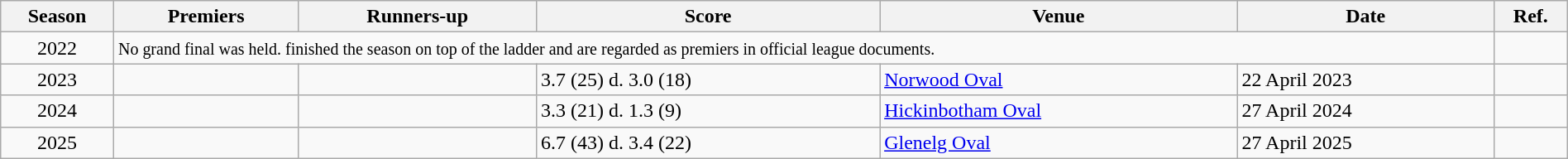<table class="wikitable sortable" style="text-align:left; width:100%">
<tr>
<th>Season</th>
<th>Premiers</th>
<th>Runners-up</th>
<th class="unsortable">Score</th>
<th>Venue</th>
<th class="unsortable">Date</th>
<th class="unsortable">Ref.</th>
</tr>
<tr>
<td align=center>2022</td>
<td colspan="5"><small>No grand final was held.  finished the season on top of the ladder and are regarded as premiers in official league documents.</small></td>
<td align=center></td>
</tr>
<tr>
<td align=center>2023</td>
<td></td>
<td></td>
<td>3.7 (25) d. 3.0 (18)</td>
<td><a href='#'>Norwood Oval</a></td>
<td>22 April 2023</td>
<td align=center></td>
</tr>
<tr>
<td align=center>2024</td>
<td></td>
<td></td>
<td>3.3 (21) d. 1.3 (9)</td>
<td><a href='#'>Hickinbotham Oval</a></td>
<td>27 April 2024</td>
<td align=center></td>
</tr>
<tr>
<td align=center>2025</td>
<td></td>
<td></td>
<td>6.7 (43) d. 3.4 (22)</td>
<td><a href='#'>Glenelg Oval</a></td>
<td>27 April 2025</td>
<td align=center></td>
</tr>
</table>
